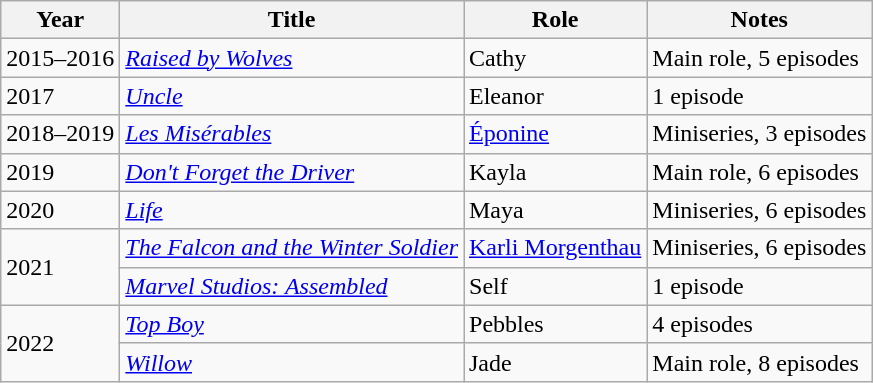<table class="wikitable sortable">
<tr>
<th>Year</th>
<th>Title</th>
<th>Role</th>
<th class="unsortable">Notes</th>
</tr>
<tr>
<td>2015–2016</td>
<td><em><a href='#'>Raised by Wolves</a></em></td>
<td>Cathy</td>
<td>Main role, 5 episodes</td>
</tr>
<tr>
<td>2017</td>
<td><em><a href='#'>Uncle</a></em></td>
<td>Eleanor</td>
<td>1 episode</td>
</tr>
<tr>
<td>2018–2019</td>
<td><em><a href='#'>Les Misérables</a></em></td>
<td><a href='#'>Éponine</a></td>
<td>Miniseries, 3 episodes</td>
</tr>
<tr>
<td>2019</td>
<td><em><a href='#'>Don't Forget the Driver</a></em></td>
<td>Kayla</td>
<td>Main role, 6 episodes</td>
</tr>
<tr>
<td>2020</td>
<td><em><a href='#'>Life</a></em></td>
<td>Maya</td>
<td>Miniseries, 6 episodes</td>
</tr>
<tr>
<td rowspan="2">2021</td>
<td><em><a href='#'>The Falcon and the Winter Soldier</a></em></td>
<td><a href='#'>Karli Morgenthau</a></td>
<td>Miniseries, 6 episodes</td>
</tr>
<tr>
<td><em><a href='#'>Marvel Studios: Assembled</a></em></td>
<td>Self</td>
<td>1 episode</td>
</tr>
<tr>
<td rowspan="2">2022</td>
<td><em><a href='#'>Top Boy</a></em></td>
<td>Pebbles</td>
<td>4 episodes</td>
</tr>
<tr>
<td><em><a href='#'>Willow</a></em></td>
<td>Jade</td>
<td>Main role, 8 episodes</td>
</tr>
</table>
